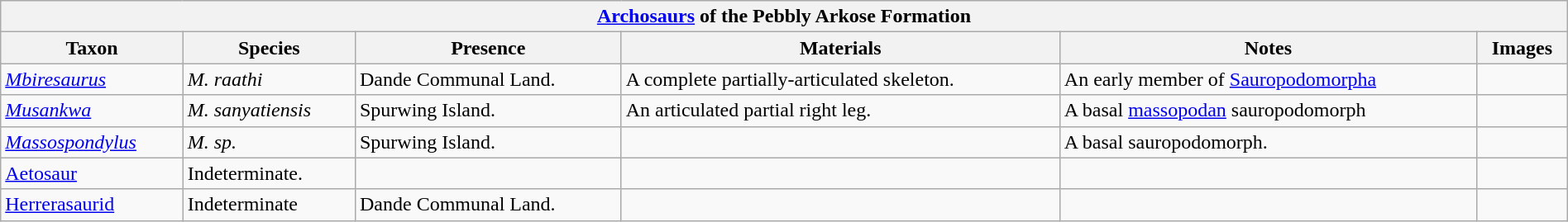<table class="wikitable" align="center" width="100%">
<tr>
<th colspan="6" align="center"><strong><a href='#'>Archosaurs</a> of the Pebbly Arkose Formation</strong></th>
</tr>
<tr>
<th>Taxon</th>
<th>Species</th>
<th>Presence</th>
<th>Materials</th>
<th>Notes</th>
<th>Images</th>
</tr>
<tr>
<td><em><a href='#'>Mbiresaurus</a></em></td>
<td><em>M. raathi</em></td>
<td>Dande Communal Land.</td>
<td>A complete partially-articulated skeleton.</td>
<td>An early member of <a href='#'>Sauropodomorpha</a></td>
<td></td>
</tr>
<tr>
<td><em><a href='#'>Musankwa</a></em></td>
<td><em>M. sanyatiensis</em></td>
<td>Spurwing Island.</td>
<td>An articulated partial right leg.</td>
<td>A basal <a href='#'>massopodan</a> sauropodomorph</td>
<td><br></td>
</tr>
<tr>
<td><em><a href='#'>Massospondylus</a></em></td>
<td><em>M. sp.</em></td>
<td>Spurwing Island.</td>
<td></td>
<td>A basal sauropodomorph.</td>
<td></td>
</tr>
<tr>
<td><a href='#'>Aetosaur</a></td>
<td>Indeterminate.</td>
<td></td>
<td></td>
<td></td>
<td></td>
</tr>
<tr>
<td><a href='#'>Herrerasaurid</a></td>
<td>Indeterminate</td>
<td>Dande Communal Land.</td>
<td></td>
<td></td>
</tr>
</table>
